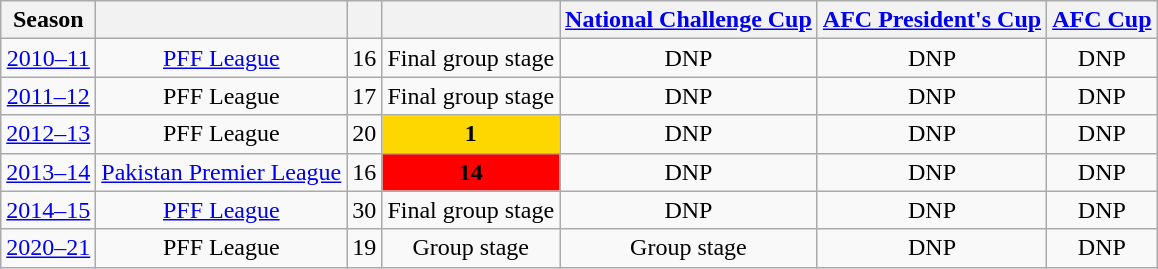<table class="wikitable" style="text-align:center">
<tr>
<th>Season</th>
<th></th>
<th></th>
<th></th>
<th><a href='#'>National Challenge Cup</a></th>
<th colspan="1"><a href='#'>AFC President's Cup</a></th>
<th colspan="1"><a href='#'>AFC Cup</a></th>
</tr>
<tr>
<td><a href='#'>2010–11</a></td>
<td><a href='#'>PFF League</a></td>
<td>16</td>
<td>Final group stage</td>
<td>DNP</td>
<td>DNP</td>
<td>DNP</td>
</tr>
<tr>
<td><a href='#'>2011–12</a></td>
<td>PFF League</td>
<td>17</td>
<td align="center">Final group stage</td>
<td>DNP</td>
<td>DNP</td>
<td>DNP</td>
</tr>
<tr>
<td><a href='#'>2012–13</a></td>
<td>PFF League</td>
<td>20</td>
<td align="center" bgcolor="Gold"><strong>1</strong></td>
<td>DNP</td>
<td>DNP</td>
<td>DNP</td>
</tr>
<tr>
<td><a href='#'>2013–14</a></td>
<td><a href='#'>Pakistan Premier League</a></td>
<td>16</td>
<td align="center" bgcolor="Red"><strong>14</strong></td>
<td>DNP</td>
<td>DNP</td>
<td>DNP</td>
</tr>
<tr>
<td><a href='#'>2014–15</a></td>
<td><a href='#'>PFF League</a></td>
<td>30</td>
<td align="center">Final group stage</td>
<td>DNP</td>
<td>DNP</td>
<td>DNP</td>
</tr>
<tr>
<td align="center"><a href='#'>2020–21</a></td>
<td align="center">PFF League</td>
<td align="center">19</td>
<td align="center">Group stage</td>
<td align="center">Group stage</td>
<td align="center">DNP</td>
<td align="center">DNP</td>
</tr>
</table>
